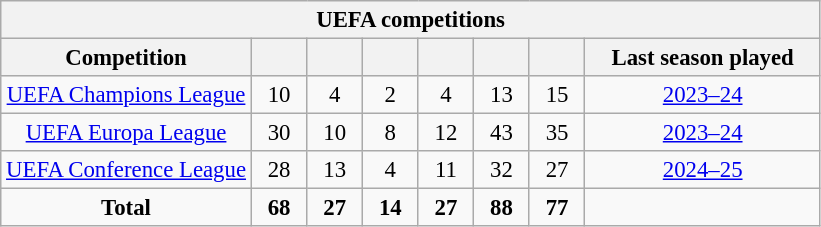<table class="wikitable" style="font-size:95%; text-align: center;">
<tr>
<th colspan="8">UEFA competitions</th>
</tr>
<tr>
<th>Competition</th>
<th width="30"></th>
<th width="30"></th>
<th width="30"></th>
<th width="30"></th>
<th width="30"></th>
<th width="30"></th>
<th width="150">Last season played</th>
</tr>
<tr>
<td><a href='#'>UEFA Champions League</a></td>
<td>10</td>
<td>4</td>
<td>2</td>
<td>4</td>
<td>13</td>
<td>15</td>
<td><a href='#'>2023–24</a></td>
</tr>
<tr>
<td><a href='#'>UEFA Europa League</a></td>
<td>30</td>
<td>10</td>
<td>8</td>
<td>12</td>
<td>43</td>
<td>35</td>
<td><a href='#'>2023–24</a></td>
</tr>
<tr>
<td><a href='#'>UEFA Conference League</a></td>
<td>28</td>
<td>13</td>
<td>4</td>
<td>11</td>
<td>32</td>
<td>27</td>
<td><a href='#'>2024–25</a></td>
</tr>
<tr>
<td><strong>Total</strong></td>
<td><strong>68</strong></td>
<td><strong>27</strong></td>
<td><strong>14</strong></td>
<td><strong>27</strong></td>
<td><strong>88</strong></td>
<td><strong>77</strong></td>
<td></td>
</tr>
</table>
